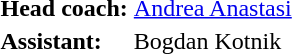<table>
<tr>
<td><strong>Head coach:</strong></td>
<td> <a href='#'>Andrea Anastasi</a></td>
</tr>
<tr>
<td><strong>Assistant:</strong></td>
<td> Bogdan Kotnik</td>
</tr>
</table>
